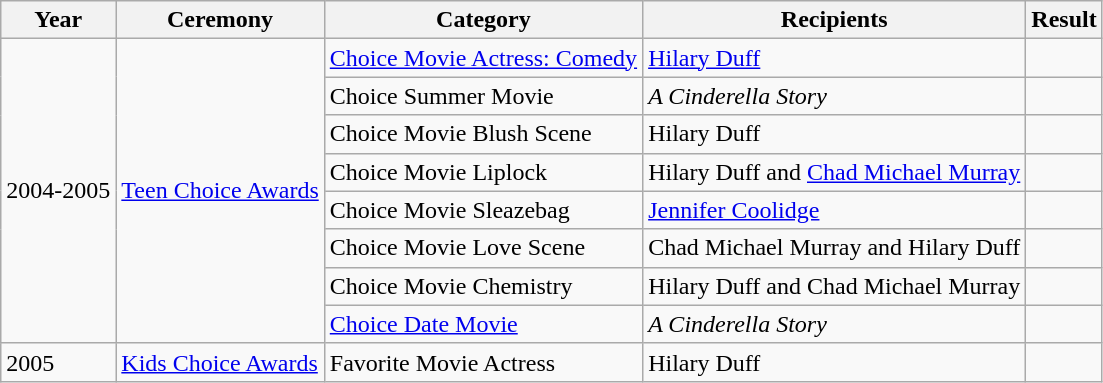<table class="wikitable sortable">
<tr>
<th align="left">Year</th>
<th align="left">Ceremony</th>
<th align="left">Category</th>
<th align="left">Recipients</th>
<th align="left">Result</th>
</tr>
<tr>
<td rowspan="8">2004-2005</td>
<td rowspan="8"><a href='#'>Teen Choice Awards</a></td>
<td><a href='#'>Choice Movie Actress: Comedy</a></td>
<td><a href='#'>Hilary Duff</a></td>
<td></td>
</tr>
<tr>
<td>Choice Summer Movie</td>
<td><em>A Cinderella Story</em></td>
<td></td>
</tr>
<tr>
<td>Choice Movie Blush Scene</td>
<td>Hilary Duff</td>
<td></td>
</tr>
<tr>
<td>Choice Movie Liplock</td>
<td>Hilary Duff and <a href='#'>Chad Michael Murray</a></td>
<td></td>
</tr>
<tr>
<td>Choice Movie Sleazebag</td>
<td><a href='#'>Jennifer Coolidge</a></td>
<td></td>
</tr>
<tr>
<td>Choice Movie Love Scene</td>
<td>Chad Michael Murray and Hilary Duff</td>
<td></td>
</tr>
<tr>
<td>Choice Movie Chemistry</td>
<td>Hilary Duff and Chad Michael Murray</td>
<td></td>
</tr>
<tr>
<td><a href='#'>Choice Date Movie</a></td>
<td><em>A Cinderella Story</em></td>
<td></td>
</tr>
<tr>
<td>2005</td>
<td><a href='#'>Kids Choice Awards</a></td>
<td>Favorite Movie Actress</td>
<td>Hilary Duff</td>
<td></td>
</tr>
</table>
